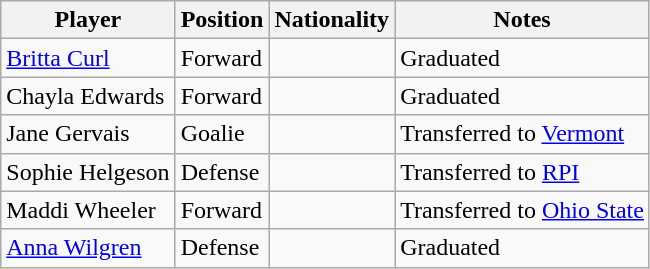<table class="wikitable">
<tr>
<th>Player</th>
<th>Position</th>
<th>Nationality</th>
<th>Notes</th>
</tr>
<tr>
<td><a href='#'>Britta Curl</a></td>
<td>Forward</td>
<td></td>
<td>Graduated</td>
</tr>
<tr>
<td>Chayla Edwards</td>
<td>Forward</td>
<td></td>
<td>Graduated</td>
</tr>
<tr>
<td>Jane Gervais</td>
<td>Goalie</td>
<td></td>
<td>Transferred to <a href='#'>Vermont</a></td>
</tr>
<tr>
<td>Sophie Helgeson</td>
<td>Defense</td>
<td></td>
<td>Transferred to <a href='#'>RPI</a></td>
</tr>
<tr>
<td>Maddi Wheeler</td>
<td>Forward</td>
<td></td>
<td>Transferred to <a href='#'>Ohio State</a></td>
</tr>
<tr>
<td><a href='#'>Anna Wilgren</a></td>
<td>Defense</td>
<td></td>
<td>Graduated</td>
</tr>
</table>
